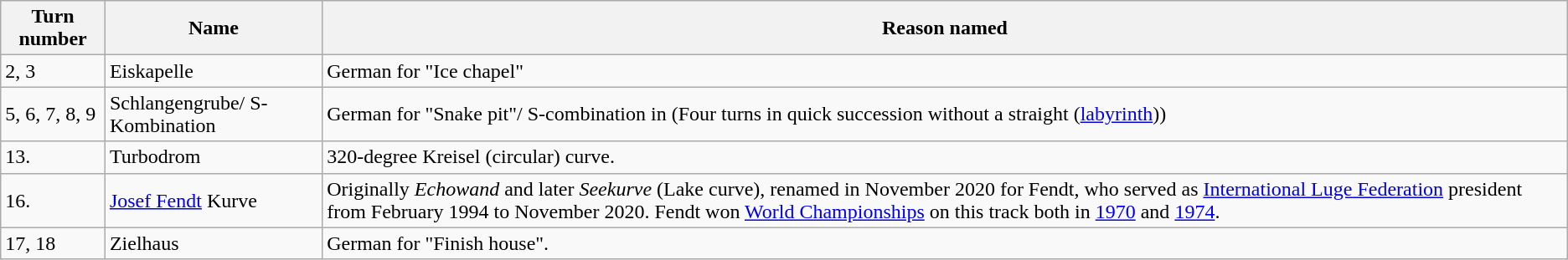<table class="wikitable">
<tr>
<th>Turn number</th>
<th>Name</th>
<th>Reason named</th>
</tr>
<tr>
<td>2, 3</td>
<td>Eiskapelle</td>
<td>German for "Ice chapel"</td>
</tr>
<tr>
<td>5, 6, 7, 8, 9</td>
<td>Schlangengrube/ S-Kombination</td>
<td>German for "Snake pit"/ S-combination in  (Four turns in quick succession without a straight (<a href='#'>labyrinth</a>))</td>
</tr>
<tr>
<td>13.</td>
<td>Turbodrom</td>
<td>320-degree Kreisel (circular) curve.</td>
</tr>
<tr>
<td>16.</td>
<td><a href='#'>Josef Fendt</a> Kurve</td>
<td>Originally <em>Echowand</em> and later <em>Seekurve</em> (Lake curve), renamed in November 2020 for Fendt, who served as <a href='#'>International Luge Federation</a> president from February 1994 to November 2020. Fendt won <a href='#'>World Championships</a> on this track both in <a href='#'>1970</a> and <a href='#'>1974</a>.</td>
</tr>
<tr>
<td>17, 18</td>
<td>Zielhaus</td>
<td>German for "Finish house".</td>
</tr>
</table>
